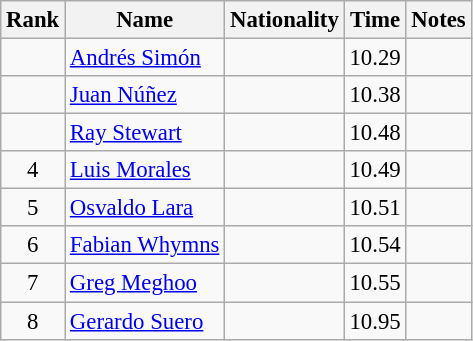<table class="wikitable sortable" style="text-align:center;font-size:95%">
<tr>
<th>Rank</th>
<th>Name</th>
<th>Nationality</th>
<th>Time</th>
<th>Notes</th>
</tr>
<tr>
<td></td>
<td align=left><a href='#'>Andrés Simón</a></td>
<td align=left></td>
<td>10.29</td>
<td></td>
</tr>
<tr>
<td></td>
<td align=left><a href='#'>Juan Núñez</a></td>
<td align=left></td>
<td>10.38</td>
<td></td>
</tr>
<tr>
<td></td>
<td align=left><a href='#'>Ray Stewart</a></td>
<td align=left></td>
<td>10.48</td>
<td></td>
</tr>
<tr>
<td>4</td>
<td align=left><a href='#'>Luis Morales</a></td>
<td align=left></td>
<td>10.49</td>
<td></td>
</tr>
<tr>
<td>5</td>
<td align=left><a href='#'>Osvaldo Lara</a></td>
<td align=left></td>
<td>10.51</td>
<td></td>
</tr>
<tr>
<td>6</td>
<td align=left><a href='#'>Fabian Whymns</a></td>
<td align=left></td>
<td>10.54</td>
<td></td>
</tr>
<tr>
<td>7</td>
<td align=left><a href='#'>Greg Meghoo</a></td>
<td align=left></td>
<td>10.55</td>
<td></td>
</tr>
<tr>
<td>8</td>
<td align=left><a href='#'>Gerardo Suero</a></td>
<td align=left></td>
<td>10.95</td>
<td></td>
</tr>
</table>
